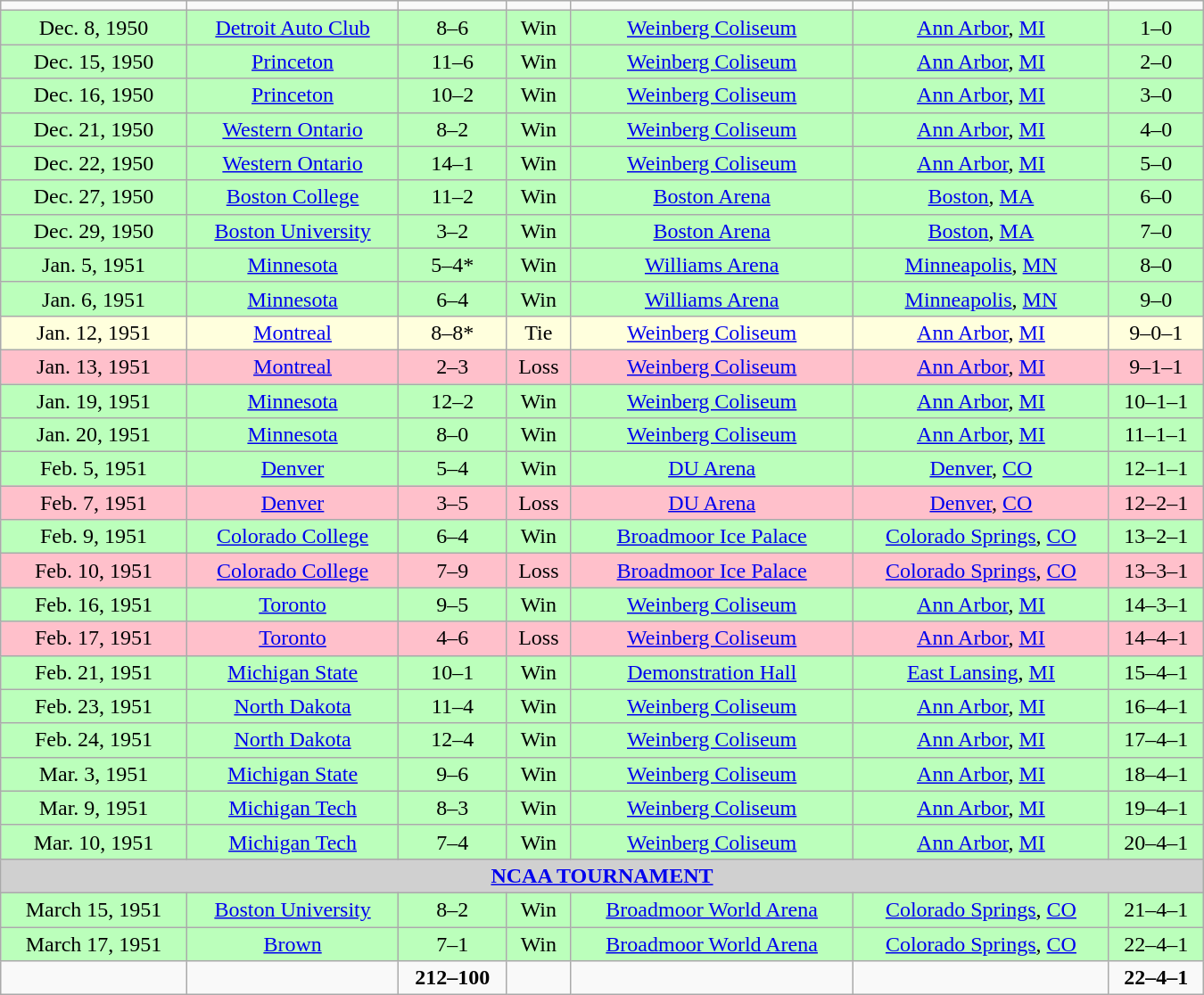<table class="wikitable" width="900">
<tr align="center"  style=>
<td><strong></strong></td>
<td><strong></strong></td>
<td><strong></strong></td>
<td><strong></strong></td>
<td><strong></strong></td>
<td><strong></strong></td>
<td><strong></strong></td>
</tr>
<tr align="center" bgcolor="bbffbb">
<td>Dec. 8, 1950</td>
<td><a href='#'>Detroit Auto Club</a></td>
<td>8–6</td>
<td>Win</td>
<td><a href='#'>Weinberg Coliseum</a></td>
<td><a href='#'>Ann Arbor</a>, <a href='#'>MI</a></td>
<td>1–0</td>
</tr>
<tr align="center" bgcolor="bbffbb">
<td>Dec. 15, 1950</td>
<td><a href='#'>Princeton</a></td>
<td>11–6</td>
<td>Win</td>
<td><a href='#'>Weinberg Coliseum</a></td>
<td><a href='#'>Ann Arbor</a>, <a href='#'>MI</a></td>
<td>2–0</td>
</tr>
<tr align="center" bgcolor="bbffbb">
<td>Dec. 16, 1950</td>
<td><a href='#'>Princeton</a></td>
<td>10–2</td>
<td>Win</td>
<td><a href='#'>Weinberg Coliseum</a></td>
<td><a href='#'>Ann Arbor</a>, <a href='#'>MI</a></td>
<td>3–0</td>
</tr>
<tr align="center" bgcolor="bbffbb">
<td>Dec. 21, 1950</td>
<td><a href='#'>Western Ontario</a></td>
<td>8–2</td>
<td>Win</td>
<td><a href='#'>Weinberg Coliseum</a></td>
<td><a href='#'>Ann Arbor</a>, <a href='#'>MI</a></td>
<td>4–0</td>
</tr>
<tr align="center" bgcolor="bbffbb">
<td>Dec. 22, 1950</td>
<td><a href='#'>Western Ontario</a></td>
<td>14–1</td>
<td>Win</td>
<td><a href='#'>Weinberg Coliseum</a></td>
<td><a href='#'>Ann Arbor</a>, <a href='#'>MI</a></td>
<td>5–0</td>
</tr>
<tr align="center" bgcolor="bbffbb">
<td>Dec. 27, 1950</td>
<td><a href='#'>Boston College</a></td>
<td>11–2</td>
<td>Win</td>
<td><a href='#'>Boston Arena</a></td>
<td><a href='#'>Boston</a>, <a href='#'>MA</a></td>
<td>6–0</td>
</tr>
<tr align="center" bgcolor="bbffbb">
<td>Dec. 29, 1950</td>
<td><a href='#'>Boston University</a></td>
<td>3–2</td>
<td>Win</td>
<td><a href='#'>Boston Arena</a></td>
<td><a href='#'>Boston</a>, <a href='#'>MA</a></td>
<td>7–0</td>
</tr>
<tr align="center" bgcolor="bbffbb">
<td>Jan. 5, 1951</td>
<td><a href='#'>Minnesota</a></td>
<td>5–4*</td>
<td>Win</td>
<td><a href='#'>Williams Arena</a></td>
<td><a href='#'>Minneapolis</a>, <a href='#'>MN</a></td>
<td>8–0</td>
</tr>
<tr align="center" bgcolor="bbffbb">
<td>Jan. 6, 1951</td>
<td><a href='#'>Minnesota</a></td>
<td>6–4</td>
<td>Win</td>
<td><a href='#'>Williams Arena</a></td>
<td><a href='#'>Minneapolis</a>, <a href='#'>MN</a></td>
<td>9–0</td>
</tr>
<tr align="center" bgcolor="ffffdd">
<td>Jan. 12, 1951</td>
<td><a href='#'>Montreal</a></td>
<td>8–8*</td>
<td>Tie</td>
<td><a href='#'>Weinberg Coliseum</a></td>
<td><a href='#'>Ann Arbor</a>, <a href='#'>MI</a></td>
<td>9–0–1</td>
</tr>
<tr align="center" bgcolor="pink">
<td>Jan. 13, 1951</td>
<td><a href='#'>Montreal</a></td>
<td>2–3</td>
<td>Loss</td>
<td><a href='#'>Weinberg Coliseum</a></td>
<td><a href='#'>Ann Arbor</a>, <a href='#'>MI</a></td>
<td>9–1–1</td>
</tr>
<tr align="center" bgcolor="bbffbb">
<td>Jan. 19, 1951</td>
<td><a href='#'>Minnesota</a></td>
<td>12–2</td>
<td>Win</td>
<td><a href='#'>Weinberg Coliseum</a></td>
<td><a href='#'>Ann Arbor</a>, <a href='#'>MI</a></td>
<td>10–1–1</td>
</tr>
<tr align="center" bgcolor="bbffbb">
<td>Jan. 20, 1951</td>
<td><a href='#'>Minnesota</a></td>
<td>8–0</td>
<td>Win</td>
<td><a href='#'>Weinberg Coliseum</a></td>
<td><a href='#'>Ann Arbor</a>, <a href='#'>MI</a></td>
<td>11–1–1</td>
</tr>
<tr align="center" bgcolor="bbffbb">
<td>Feb. 5, 1951</td>
<td><a href='#'>Denver</a></td>
<td>5–4</td>
<td>Win</td>
<td><a href='#'>DU Arena</a></td>
<td><a href='#'>Denver</a>, <a href='#'>CO</a></td>
<td>12–1–1</td>
</tr>
<tr align="center" bgcolor="pink">
<td>Feb. 7, 1951</td>
<td><a href='#'>Denver</a></td>
<td>3–5</td>
<td>Loss</td>
<td><a href='#'>DU Arena</a></td>
<td><a href='#'>Denver</a>, <a href='#'>CO</a></td>
<td>12–2–1</td>
</tr>
<tr align="center" bgcolor="bbffbb">
<td>Feb. 9, 1951</td>
<td><a href='#'>Colorado College</a></td>
<td>6–4</td>
<td>Win</td>
<td><a href='#'>Broadmoor Ice Palace</a></td>
<td><a href='#'>Colorado Springs</a>, <a href='#'>CO</a></td>
<td>13–2–1</td>
</tr>
<tr align="center" bgcolor="pink">
<td>Feb. 10, 1951</td>
<td><a href='#'>Colorado College</a></td>
<td>7–9</td>
<td>Loss</td>
<td><a href='#'>Broadmoor Ice Palace</a></td>
<td><a href='#'>Colorado Springs</a>, <a href='#'>CO</a></td>
<td>13–3–1</td>
</tr>
<tr align="center" bgcolor="bbffbb">
<td>Feb. 16, 1951</td>
<td><a href='#'>Toronto</a></td>
<td>9–5</td>
<td>Win</td>
<td><a href='#'>Weinberg Coliseum</a></td>
<td><a href='#'>Ann Arbor</a>, <a href='#'>MI</a></td>
<td>14–3–1</td>
</tr>
<tr align="center" bgcolor="pink">
<td>Feb. 17, 1951</td>
<td><a href='#'>Toronto</a></td>
<td>4–6</td>
<td>Loss</td>
<td><a href='#'>Weinberg Coliseum</a></td>
<td><a href='#'>Ann Arbor</a>, <a href='#'>MI</a></td>
<td>14–4–1</td>
</tr>
<tr align="center" bgcolor="bbffbb">
<td>Feb. 21, 1951</td>
<td><a href='#'>Michigan State</a></td>
<td>10–1</td>
<td>Win</td>
<td><a href='#'>Demonstration Hall</a></td>
<td><a href='#'>East Lansing</a>, <a href='#'>MI</a></td>
<td>15–4–1</td>
</tr>
<tr align="center" bgcolor="bbffbb">
<td>Feb. 23, 1951</td>
<td><a href='#'>North Dakota</a></td>
<td>11–4</td>
<td>Win</td>
<td><a href='#'>Weinberg Coliseum</a></td>
<td><a href='#'>Ann Arbor</a>, <a href='#'>MI</a></td>
<td>16–4–1</td>
</tr>
<tr align="center" bgcolor="bbffbb">
<td>Feb. 24, 1951</td>
<td><a href='#'>North Dakota</a></td>
<td>12–4</td>
<td>Win</td>
<td><a href='#'>Weinberg Coliseum</a></td>
<td><a href='#'>Ann Arbor</a>, <a href='#'>MI</a></td>
<td>17–4–1</td>
</tr>
<tr align="center" bgcolor="bbffbb">
<td>Mar. 3, 1951</td>
<td><a href='#'>Michigan State</a></td>
<td>9–6</td>
<td>Win</td>
<td><a href='#'>Weinberg Coliseum</a></td>
<td><a href='#'>Ann Arbor</a>, <a href='#'>MI</a></td>
<td>18–4–1</td>
</tr>
<tr align="center" bgcolor="bbffbb">
<td>Mar. 9, 1951</td>
<td><a href='#'>Michigan Tech</a></td>
<td>8–3</td>
<td>Win</td>
<td><a href='#'>Weinberg Coliseum</a></td>
<td><a href='#'>Ann Arbor</a>, <a href='#'>MI</a></td>
<td>19–4–1</td>
</tr>
<tr align="center" bgcolor="bbffbb">
<td>Mar. 10, 1951</td>
<td><a href='#'>Michigan Tech</a></td>
<td>7–4</td>
<td>Win</td>
<td><a href='#'>Weinberg Coliseum</a></td>
<td><a href='#'>Ann Arbor</a>, <a href='#'>MI</a></td>
<td>20–4–1</td>
</tr>
<tr align="center" bgcolor="#d0d0d0">
<td colspan=7><strong><a href='#'>NCAA TOURNAMENT</a></strong></td>
</tr>
<tr align="center" bgcolor="bbffbb">
<td>March 15, 1951</td>
<td><a href='#'>Boston University</a></td>
<td>8–2</td>
<td>Win</td>
<td><a href='#'>Broadmoor World Arena</a></td>
<td><a href='#'>Colorado Springs</a>, <a href='#'>CO</a></td>
<td>21–4–1</td>
</tr>
<tr align="center" bgcolor="bbffbb">
<td>March 17, 1951</td>
<td><a href='#'>Brown</a></td>
<td>7–1</td>
<td>Win</td>
<td><a href='#'>Broadmoor World Arena</a></td>
<td><a href='#'>Colorado Springs</a>, <a href='#'>CO</a></td>
<td>22–4–1</td>
</tr>
<tr align="center" bgcolor="">
<td></td>
<td></td>
<td><strong>212–100</strong></td>
<td></td>
<td></td>
<td></td>
<td><strong>22–4–1</strong></td>
</tr>
</table>
